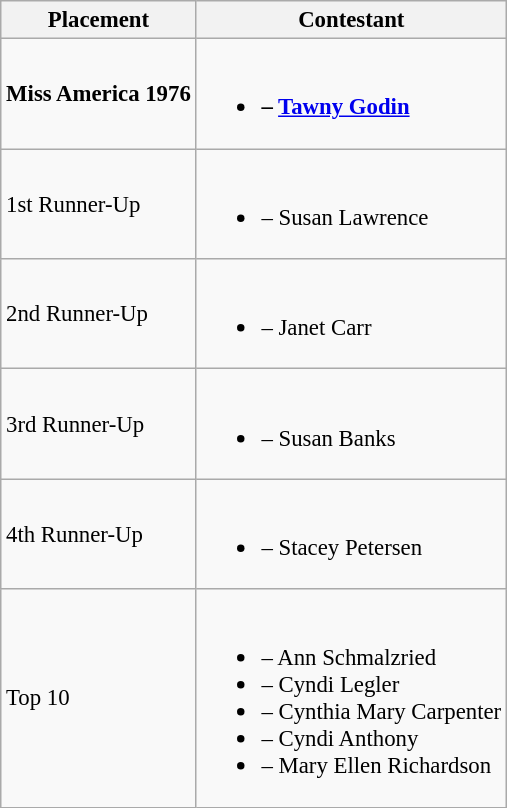<table class="wikitable sortable" style="font-size: 95%;">
<tr>
<th>Placement</th>
<th>Contestant</th>
</tr>
<tr>
<td><strong>Miss America 1976</strong></td>
<td><br><ul><li><strong> – <a href='#'>Tawny Godin</a></strong></li></ul></td>
</tr>
<tr>
<td>1st Runner-Up</td>
<td><br><ul><li> – Susan Lawrence</li></ul></td>
</tr>
<tr>
<td>2nd Runner-Up</td>
<td><br><ul><li> – Janet Carr</li></ul></td>
</tr>
<tr>
<td>3rd Runner-Up</td>
<td><br><ul><li> – Susan Banks</li></ul></td>
</tr>
<tr>
<td>4th Runner-Up</td>
<td><br><ul><li> – Stacey Petersen</li></ul></td>
</tr>
<tr>
<td>Top 10</td>
<td><br><ul><li> – Ann Schmalzried</li><li> – Cyndi Legler</li><li> – Cynthia Mary Carpenter</li><li> – Cyndi Anthony</li><li> – Mary Ellen Richardson</li></ul></td>
</tr>
</table>
